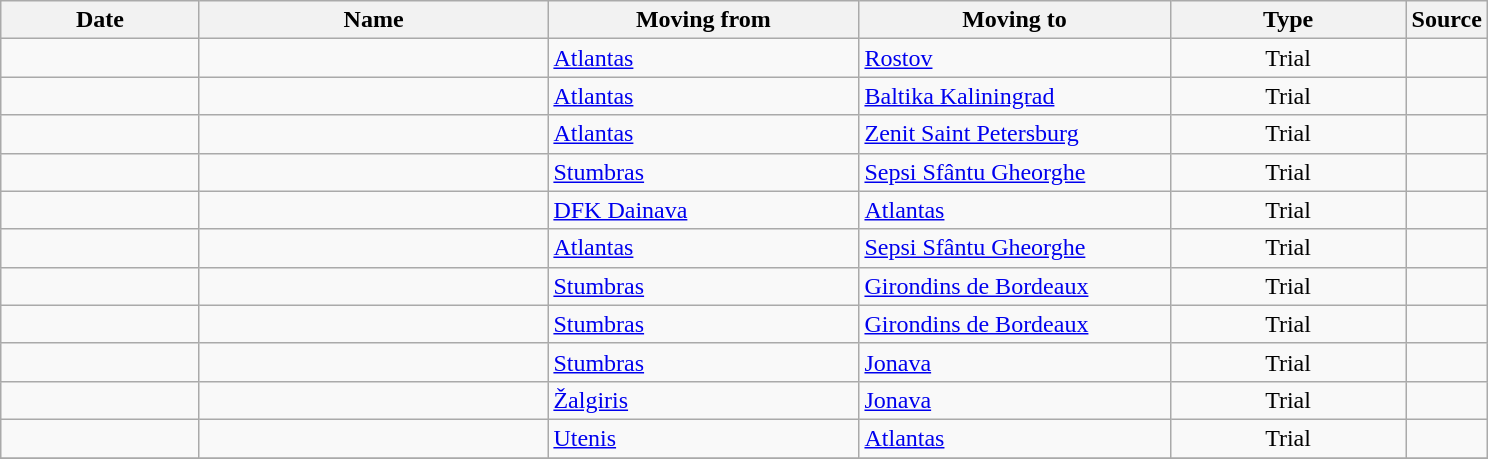<table class="wikitable sortable">
<tr>
<th style="width:125px;">Date</th>
<th style="width:225px;">Name</th>
<th style="width:200px;">Moving from</th>
<th style="width:200px;">Moving to</th>
<th style="width:150px;">Type</th>
<th style="width:20px;">Source</th>
</tr>
<tr>
<td align=center></td>
<td> </td>
<td><a href='#'>Atlantas</a></td>
<td> <a href='#'>Rostov</a></td>
<td align=center>Trial</td>
<td align=center></td>
</tr>
<tr>
<td align=center></td>
<td> </td>
<td><a href='#'>Atlantas</a></td>
<td> <a href='#'>Baltika Kaliningrad</a></td>
<td align=center>Trial</td>
<td align=center></td>
</tr>
<tr>
<td align=center></td>
<td> </td>
<td><a href='#'>Atlantas</a></td>
<td> <a href='#'>Zenit Saint Petersburg</a></td>
<td align=center>Trial</td>
<td align=center></td>
</tr>
<tr>
<td align=center></td>
<td> </td>
<td><a href='#'>Stumbras</a></td>
<td> <a href='#'>Sepsi Sfântu Gheorghe</a></td>
<td align=center>Trial</td>
<td align=center></td>
</tr>
<tr>
<td align=center></td>
<td> </td>
<td><a href='#'>DFK Dainava</a></td>
<td><a href='#'>Atlantas</a></td>
<td align=center>Trial</td>
<td align=center></td>
</tr>
<tr>
<td align=center></td>
<td> </td>
<td><a href='#'>Atlantas</a></td>
<td> <a href='#'>Sepsi Sfântu Gheorghe</a></td>
<td align=center>Trial</td>
<td align=center></td>
</tr>
<tr>
<td align=center></td>
<td> </td>
<td><a href='#'>Stumbras</a></td>
<td> <a href='#'>Girondins de Bordeaux</a></td>
<td align=center>Trial</td>
<td align=center></td>
</tr>
<tr>
<td align=center></td>
<td> </td>
<td><a href='#'>Stumbras</a></td>
<td> <a href='#'>Girondins de Bordeaux</a></td>
<td align=center>Trial</td>
<td align=center></td>
</tr>
<tr>
<td align=center></td>
<td> </td>
<td><a href='#'>Stumbras</a></td>
<td><a href='#'>Jonava</a></td>
<td align=center>Trial</td>
<td align=center></td>
</tr>
<tr>
<td align=center></td>
<td> </td>
<td><a href='#'>Žalgiris</a></td>
<td><a href='#'>Jonava</a></td>
<td align=center>Trial</td>
<td align=center></td>
</tr>
<tr>
<td align=center></td>
<td> </td>
<td><a href='#'>Utenis</a></td>
<td><a href='#'>Atlantas</a></td>
<td align=center>Trial</td>
<td align=center></td>
</tr>
<tr>
</tr>
</table>
